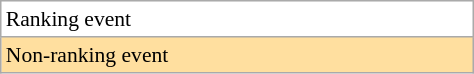<table class="wikitable" style="font-size:90%; width:25%;">
<tr style="background:#ffffff;">
<td>Ranking event</td>
</tr>
<tr style="background:#ffdf9f;">
<td> Non-ranking event</td>
</tr>
</table>
